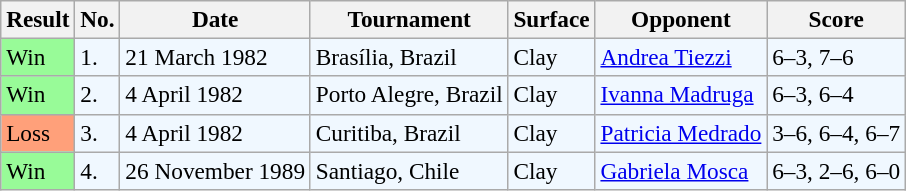<table class="sortable wikitable" style="font-size:97%;">
<tr>
<th>Result</th>
<th>No.</th>
<th>Date</th>
<th>Tournament</th>
<th>Surface</th>
<th>Opponent</th>
<th>Score</th>
</tr>
<tr style="background:#f0f8ff;">
<td style="background:#98fb98;">Win</td>
<td>1.</td>
<td>21 March 1982</td>
<td>Brasília, Brazil</td>
<td>Clay</td>
<td> <a href='#'>Andrea Tiezzi</a></td>
<td>6–3, 7–6</td>
</tr>
<tr style="background:#f0f8ff;">
<td style="background:#98fb98;">Win</td>
<td>2.</td>
<td>4 April 1982</td>
<td>Porto Alegre, Brazil</td>
<td>Clay</td>
<td> <a href='#'>Ivanna Madruga</a></td>
<td>6–3, 6–4</td>
</tr>
<tr style="background:#f0f8ff;">
<td style="background:#ffa07a;">Loss</td>
<td>3.</td>
<td>4 April 1982</td>
<td>Curitiba, Brazil</td>
<td>Clay</td>
<td> <a href='#'>Patricia Medrado</a></td>
<td>3–6, 6–4, 6–7</td>
</tr>
<tr style="background:#f0f8ff;">
<td style="background:#98fb98;">Win</td>
<td>4.</td>
<td>26 November 1989</td>
<td>Santiago, Chile</td>
<td>Clay</td>
<td> <a href='#'>Gabriela Mosca</a></td>
<td>6–3, 2–6, 6–0</td>
</tr>
</table>
